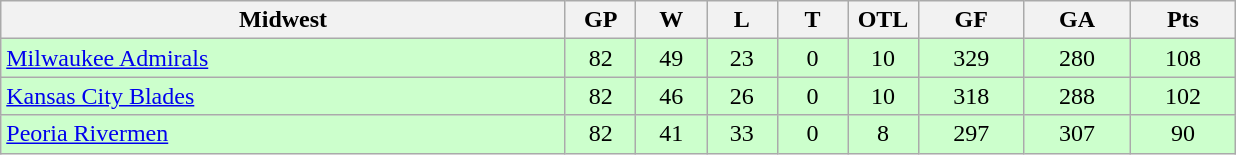<table class="wikitable">
<tr>
<th width="40%">Midwest</th>
<th width="5%">GP</th>
<th width="5%">W</th>
<th width="5%">L</th>
<th width="5%">T</th>
<th width="5%">OTL</th>
<th width="7.5%">GF</th>
<th width="7.5%">GA</th>
<th width="7.5%">Pts</th>
</tr>
<tr align="center" bgcolor="#CCFFCC">
<td align="left"><a href='#'>Milwaukee Admirals</a></td>
<td>82</td>
<td>49</td>
<td>23</td>
<td>0</td>
<td>10</td>
<td>329</td>
<td>280</td>
<td>108</td>
</tr>
<tr align="center" bgcolor="#CCFFCC">
<td align="left"><a href='#'>Kansas City Blades</a></td>
<td>82</td>
<td>46</td>
<td>26</td>
<td>0</td>
<td>10</td>
<td>318</td>
<td>288</td>
<td>102</td>
</tr>
<tr align="center" bgcolor="#CCFFCC">
<td align="left"><a href='#'>Peoria Rivermen</a></td>
<td>82</td>
<td>41</td>
<td>33</td>
<td>0</td>
<td>8</td>
<td>297</td>
<td>307</td>
<td>90</td>
</tr>
</table>
